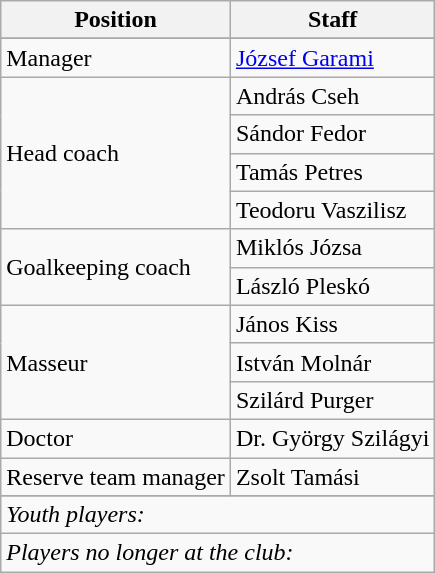<table class="wikitable">
<tr>
<th>Position</th>
<th>Staff</th>
</tr>
<tr>
</tr>
<tr>
<td>Manager</td>
<td> <a href='#'>József Garami</a></td>
</tr>
<tr>
<td rowspan="4">Head coach</td>
<td> András Cseh</td>
</tr>
<tr>
<td> Sándor Fedor</td>
</tr>
<tr>
<td> Tamás Petres</td>
</tr>
<tr>
<td>  Teodoru Vaszilisz</td>
</tr>
<tr>
<td rowspan="2">Goalkeeping coach</td>
<td> Miklós Józsa</td>
</tr>
<tr>
<td> László Pleskó</td>
</tr>
<tr>
<td rowspan="3">Masseur</td>
<td> János Kiss</td>
</tr>
<tr>
<td> István Molnár</td>
</tr>
<tr>
<td> Szilárd Purger</td>
</tr>
<tr>
<td>Doctor</td>
<td> Dr. György Szilágyi</td>
</tr>
<tr>
<td>Reserve team manager</td>
<td> Zsolt Tamási</td>
</tr>
<tr>
</tr>
<tr>
<td colspan="14"><em>Youth players:</em><br>












</td>
</tr>
<tr>
<td colspan="14"><em>Players no longer at the club:</em><br>
</td>
</tr>
</table>
